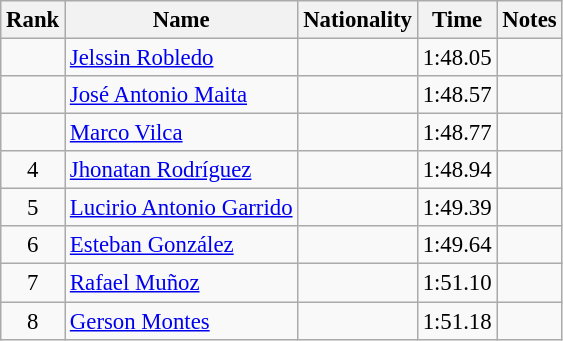<table class="wikitable sortable" style="text-align:center;font-size:95%">
<tr>
<th>Rank</th>
<th>Name</th>
<th>Nationality</th>
<th>Time</th>
<th>Notes</th>
</tr>
<tr>
<td></td>
<td align=left><a href='#'>Jelssin Robledo</a></td>
<td align=left></td>
<td>1:48.05</td>
<td></td>
</tr>
<tr>
<td></td>
<td align=left><a href='#'>José Antonio Maita</a></td>
<td align=left></td>
<td>1:48.57</td>
<td></td>
</tr>
<tr>
<td></td>
<td align=left><a href='#'>Marco Vilca</a></td>
<td align=left></td>
<td>1:48.77</td>
<td></td>
</tr>
<tr>
<td>4</td>
<td align=left><a href='#'>Jhonatan Rodríguez</a></td>
<td align=left></td>
<td>1:48.94</td>
<td></td>
</tr>
<tr>
<td>5</td>
<td align=left><a href='#'>Lucirio Antonio Garrido</a></td>
<td align=left></td>
<td>1:49.39</td>
<td></td>
</tr>
<tr>
<td>6</td>
<td align=left><a href='#'>Esteban González</a></td>
<td align=left></td>
<td>1:49.64</td>
<td></td>
</tr>
<tr>
<td>7</td>
<td align=left><a href='#'>Rafael Muñoz</a></td>
<td align=left></td>
<td>1:51.10</td>
<td></td>
</tr>
<tr>
<td>8</td>
<td align=left><a href='#'>Gerson Montes</a></td>
<td align=left></td>
<td>1:51.18</td>
<td></td>
</tr>
</table>
